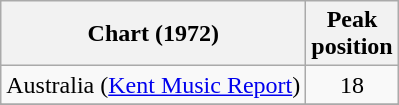<table class="wikitable">
<tr>
<th>Chart (1972)</th>
<th>Peak<br>position</th>
</tr>
<tr>
<td>Australia (<a href='#'>Kent Music Report</a>)</td>
<td style="text-align:center;">18</td>
</tr>
<tr>
</tr>
<tr>
</tr>
</table>
